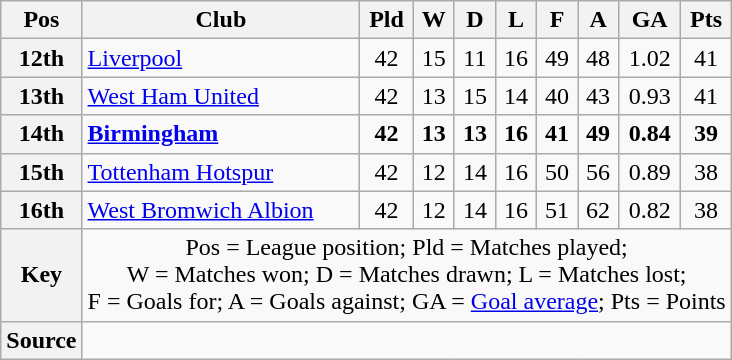<table class="wikitable" style="text-align:center">
<tr>
<th scope="col">Pos</th>
<th scope="col">Club</th>
<th scope="col">Pld</th>
<th scope="col">W</th>
<th scope="col">D</th>
<th scope="col">L</th>
<th scope="col">F</th>
<th scope="col">A</th>
<th scope="col">GA</th>
<th scope="col">Pts</th>
</tr>
<tr>
<th scope="row">12th</th>
<td align="left"><a href='#'>Liverpool</a></td>
<td>42</td>
<td>15</td>
<td>11</td>
<td>16</td>
<td>49</td>
<td>48</td>
<td>1.02</td>
<td>41</td>
</tr>
<tr>
<th scope="row">13th</th>
<td align="left"><a href='#'>West Ham United</a></td>
<td>42</td>
<td>13</td>
<td>15</td>
<td>14</td>
<td>40</td>
<td>43</td>
<td>0.93</td>
<td>41</td>
</tr>
<tr style="font-weight:bold">
<th scope="row">14th</th>
<td align="left"><a href='#'>Birmingham</a></td>
<td>42</td>
<td>13</td>
<td>13</td>
<td>16</td>
<td>41</td>
<td>49</td>
<td>0.84</td>
<td>39</td>
</tr>
<tr>
<th scope="row">15th</th>
<td align="left"><a href='#'>Tottenham Hotspur</a></td>
<td>42</td>
<td>12</td>
<td>14</td>
<td>16</td>
<td>50</td>
<td>56</td>
<td>0.89</td>
<td>38</td>
</tr>
<tr>
<th scope="row">16th</th>
<td align="left"><a href='#'>West Bromwich Albion</a></td>
<td>42</td>
<td>12</td>
<td>14</td>
<td>16</td>
<td>51</td>
<td>62</td>
<td>0.82</td>
<td>38</td>
</tr>
<tr>
<th scope="row">Key</th>
<td colspan="9">Pos = League position; Pld = Matches played;<br>W = Matches won; D = Matches drawn; L = Matches lost;<br>F = Goals for; A = Goals against; GA = <a href='#'>Goal average</a>; Pts = Points</td>
</tr>
<tr>
<th scope="row">Source</th>
<td colspan="9"></td>
</tr>
</table>
